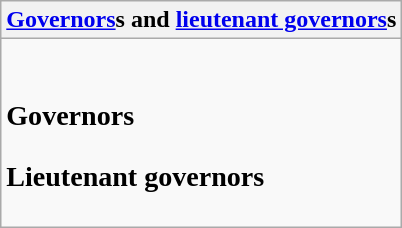<table class="wikitable collapsible collapsed">
<tr>
<th><a href='#'>Governors</a>s and <a href='#'>lieutenant governors</a>s</th>
</tr>
<tr>
<td><br><h3>Governors</h3><h3>Lieutenant governors</h3></td>
</tr>
</table>
